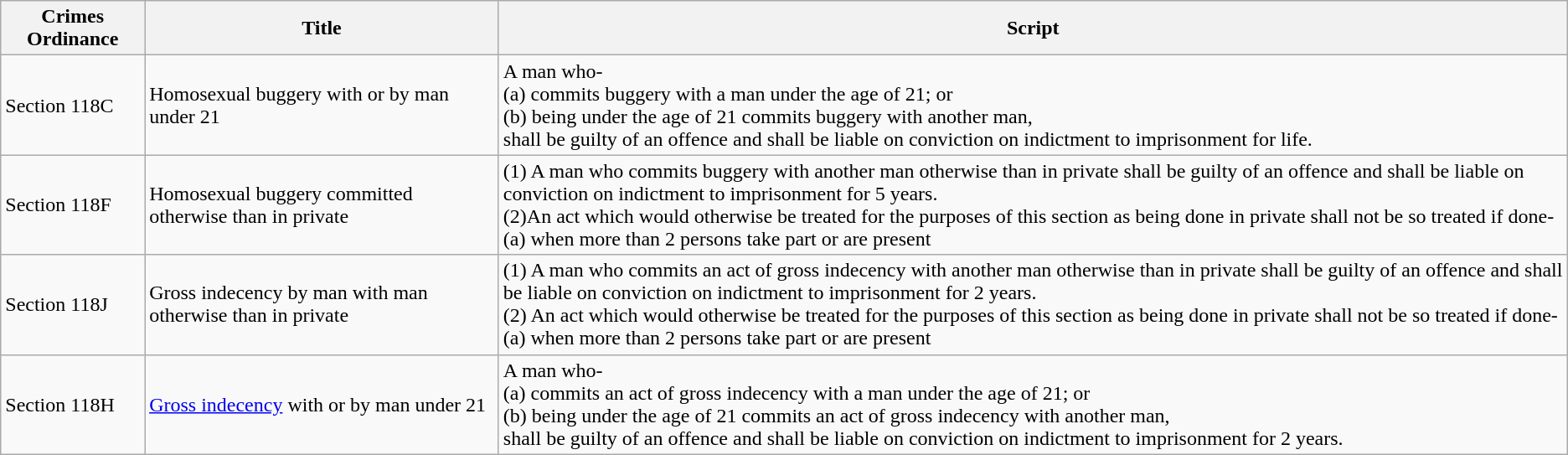<table class="wikitable">
<tr>
<th>Crimes Ordinance</th>
<th>Title</th>
<th>Script</th>
</tr>
<tr>
<td>Section 118C</td>
<td>Homosexual buggery with or by man under 21</td>
<td>A man who-<br>(a)  commits buggery with a man under the age of 21; or <br>(b)  being under the age of 21 commits buggery with another man, <br>shall be guilty of an offence and shall be liable on conviction on indictment to imprisonment for life.</td>
</tr>
<tr>
<td>Section 118F</td>
<td>Homosexual buggery committed otherwise than in private</td>
<td>(1)  A man who commits buggery with another man otherwise than in private shall be guilty of an offence and shall be liable on conviction on indictment to imprisonment for 5 years.<br>(2)An act which would otherwise be treated for the purposes of this section as being done in private shall not be so treated if done- <br>(a)  when more than 2 persons take part or are present</td>
</tr>
<tr>
<td>Section 118J</td>
<td>Gross indecency by man with man otherwise than in private</td>
<td>(1)  A man who commits an act of gross indecency with another man otherwise than in private shall be guilty of an offence and shall be liable on conviction on indictment to imprisonment for 2 years.<br>(2)  An act which would otherwise be treated for the purposes of this section as being done in private shall not be so treated if done-<br>(a)  when more than 2 persons take part or are present</td>
</tr>
<tr>
<td>Section 118H</td>
<td><a href='#'>Gross indecency</a> with or by man under 21</td>
<td>A man who- <br>(a)  commits an act of gross indecency with a man under the age of 21; or <br>(b)  being under the age of 21 commits an act of gross indecency with another man,<br>shall be guilty of an offence and shall be liable on conviction on indictment to imprisonment for 2 years.</td>
</tr>
</table>
